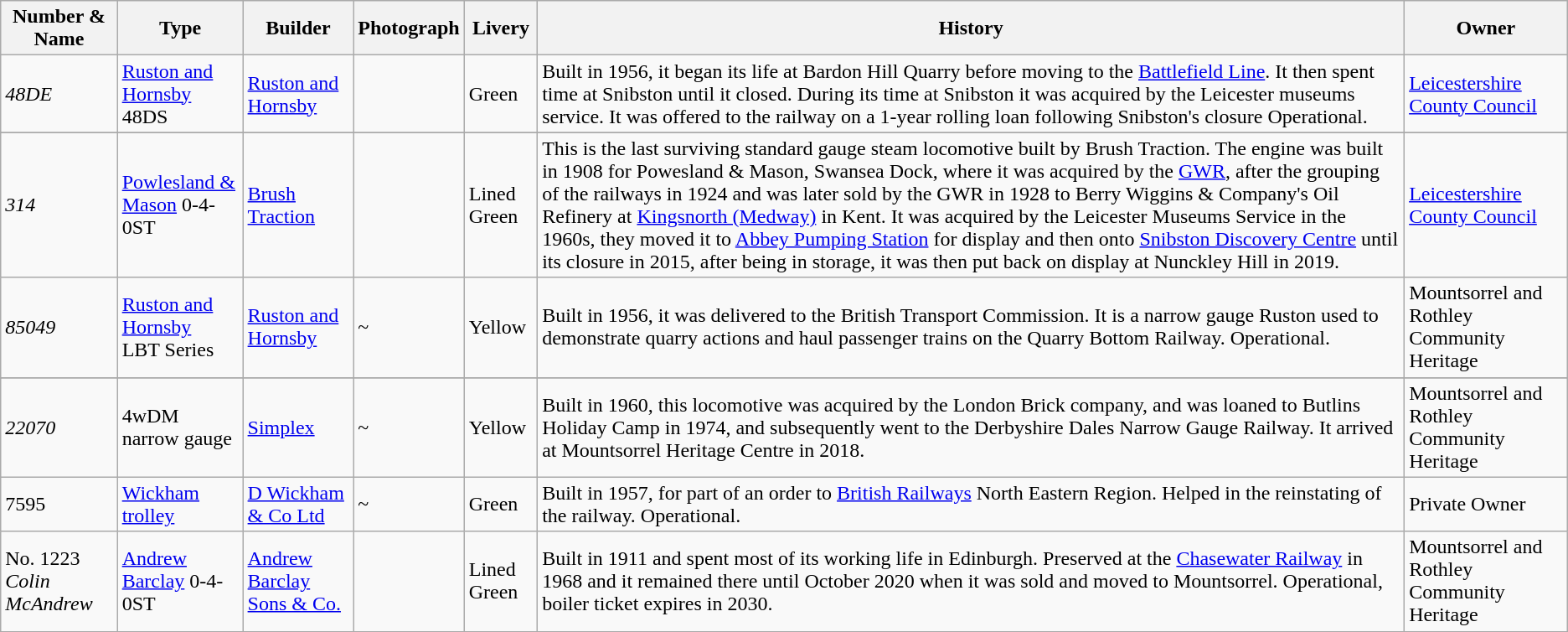<table class="wikitable">
<tr>
<th>Number & Name</th>
<th>Type</th>
<th>Builder</th>
<th>Photograph</th>
<th>Livery</th>
<th>History</th>
<th>Owner</th>
</tr>
<tr>
<td><em>48DE</em></td>
<td><a href='#'>Ruston and Hornsby</a><br> 48DS</td>
<td><a href='#'>Ruston and Hornsby</a></td>
<td></td>
<td>Green</td>
<td>Built in 1956, it began its life at Bardon Hill Quarry before moving to the <a href='#'>Battlefield Line</a>. It then spent time at Snibston until it closed. During its time at Snibston it was acquired by the Leicester museums service. It was offered to the railway on a 1-year rolling loan following Snibston's closure Operational.</td>
<td><a href='#'>Leicestershire County Council</a></td>
</tr>
<tr>
</tr>
<tr>
<td><em>314</em></td>
<td><a href='#'>Powlesland & Mason</a> 0-4-0ST<br></td>
<td><a href='#'>Brush Traction</a></td>
<td></td>
<td>Lined Green</td>
<td>This is the last surviving standard gauge steam locomotive built by Brush Traction. The engine was built in 1908 for Powesland & Mason, Swansea Dock, where it was acquired by the <a href='#'>GWR</a>, after the grouping of the railways in 1924 and was later sold by the GWR in 1928 to Berry Wiggins & Company's Oil Refinery at <a href='#'>Kingsnorth (Medway)</a> in Kent. It was acquired by the Leicester Museums Service in the 1960s, they moved it to <a href='#'>Abbey Pumping Station</a> for display and then onto <a href='#'>Snibston Discovery Centre</a> until its closure in 2015, after being in storage, it was then put back on display at Nunckley Hill in 2019.</td>
<td><a href='#'>Leicestershire County Council</a></td>
</tr>
<tr>
<td><em>85049</em></td>
<td><a href='#'>Ruston and Hornsby</a><br> LBT Series</td>
<td><a href='#'>Ruston and Hornsby</a></td>
<td>~</td>
<td>Yellow</td>
<td>Built in 1956, it was delivered to the British Transport Commission. It is a narrow gauge Ruston used to demonstrate quarry actions and haul passenger trains on the Quarry Bottom Railway. Operational.</td>
<td>Mountsorrel and Rothley Community Heritage</td>
</tr>
<tr>
</tr>
<tr>
<td><em>22070</em></td>
<td>4wDM narrow gauge<br></td>
<td><a href='#'>Simplex</a></td>
<td>~</td>
<td>Yellow</td>
<td>Built in 1960, this locomotive was acquired by the London Brick company, and was loaned to Butlins Holiday Camp in 1974, and subsequently went to the Derbyshire Dales Narrow Gauge Railway. It arrived at Mountsorrel Heritage Centre in 2018.</td>
<td>Mountsorrel and Rothley Community Heritage</td>
</tr>
<tr>
<td>7595</td>
<td><a href='#'>Wickham trolley</a></td>
<td><a href='#'>D Wickham & Co Ltd</a></td>
<td>~</td>
<td>Green</td>
<td>Built in 1957, for part of an order to <a href='#'>British Railways</a> North Eastern Region. Helped in the reinstating of the railway. Operational.</td>
<td>Private Owner</td>
</tr>
<tr>
<td>No. 1223 <em>Colin McAndrew</em></td>
<td><a href='#'>Andrew Barclay</a> 0-4-0ST</td>
<td><a href='#'>Andrew Barclay Sons & Co.</a></td>
<td></td>
<td>Lined Green</td>
<td>Built in 1911 and spent most of its working life in Edinburgh. Preserved at the <a href='#'>Chasewater Railway</a> in 1968 and it remained there until October 2020 when it was sold and moved to Mountsorrel. Operational, boiler ticket expires in 2030.</td>
<td>Mountsorrel and Rothley Community Heritage</td>
</tr>
</table>
